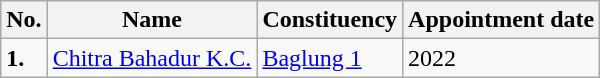<table class="wikitable">
<tr>
<th>No.</th>
<th>Name</th>
<th>Constituency</th>
<th>Appointment date</th>
</tr>
<tr>
<td><strong>1.</strong></td>
<td><a href='#'>Chitra Bahadur K.C.</a></td>
<td><a href='#'>Baglung 1</a></td>
<td>2022</td>
</tr>
</table>
